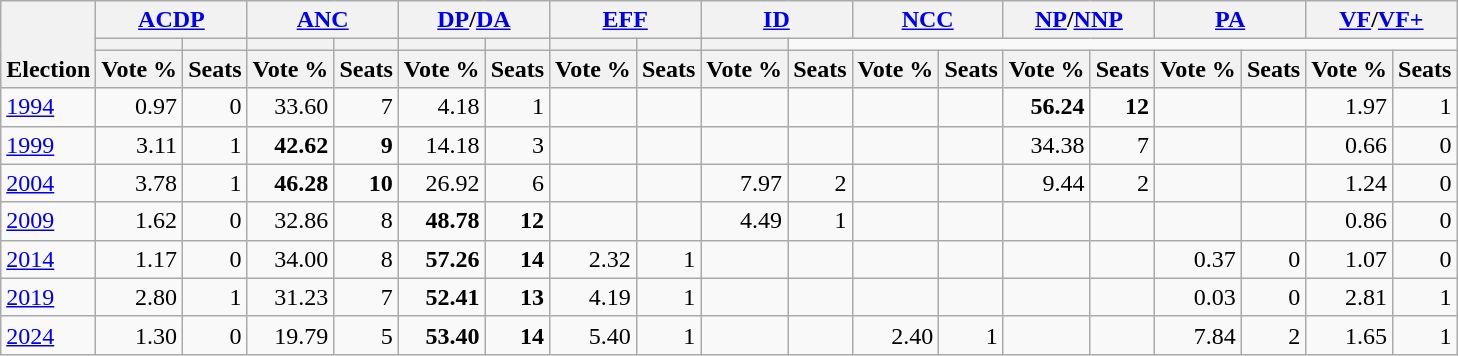<table class="wikitable" style="text-align: right;">
<tr>
<th rowspan=3 valign=bottom>Election</th>
<th colspan=2><a href='#'>ACDP</a></th>
<th colspan=2><a href='#'>ANC</a></th>
<th colspan=2><a href='#'>DP</a>/<a href='#'>DA</a></th>
<th colspan=2><a href='#'>EFF</a></th>
<th colspan=2><a href='#'>ID</a></th>
<th colspan=2><a href='#'>NCC</a></th>
<th colspan=2><a href='#'>NP</a>/<a href='#'>NNP</a></th>
<th colspan=2><a href='#'>PA</a></th>
<th colspan=2><a href='#'>VF</a>/<a href='#'>VF+</a></th>
</tr>
<tr>
<th></th>
<th></th>
<th></th>
<th></th>
<th></th>
<th></th>
<th></th>
<th></th>
<th></th>
</tr>
<tr>
<th>Vote %</th>
<th>Seats</th>
<th>Vote %</th>
<th>Seats</th>
<th>Vote %</th>
<th>Seats</th>
<th>Vote %</th>
<th>Seats</th>
<th>Vote %</th>
<th>Seats</th>
<th>Vote %</th>
<th>Seats</th>
<th>Vote %</th>
<th>Seats</th>
<th>Vote %</th>
<th>Seats</th>
<th>Vote %</th>
<th>Seats</th>
</tr>
<tr>
<td style="text-align: left"><a href='#'>1994</a></td>
<td>0.97</td>
<td>0</td>
<td>33.60</td>
<td>7</td>
<td>4.18</td>
<td>1</td>
<td></td>
<td></td>
<td></td>
<td></td>
<td></td>
<td></td>
<td><strong>56.24</strong></td>
<td><strong>12</strong></td>
<td></td>
<td></td>
<td>1.97</td>
<td>1</td>
</tr>
<tr>
<td style="text-align: left"><a href='#'>1999</a></td>
<td>3.11</td>
<td>1</td>
<td><strong>42.62</strong></td>
<td><strong>9</strong></td>
<td>14.18</td>
<td>3</td>
<td></td>
<td></td>
<td></td>
<td></td>
<td></td>
<td></td>
<td>34.38</td>
<td>7</td>
<td></td>
<td></td>
<td>0.66</td>
<td>0</td>
</tr>
<tr>
<td style="text-align: left"><a href='#'>2004</a></td>
<td>3.78</td>
<td>1</td>
<td><strong>46.28</strong></td>
<td><strong>10</strong></td>
<td>26.92</td>
<td>6</td>
<td></td>
<td></td>
<td>7.97</td>
<td>2</td>
<td></td>
<td></td>
<td>9.44</td>
<td>2</td>
<td></td>
<td></td>
<td>1.24</td>
<td>0</td>
</tr>
<tr>
<td style="text-align: left"><a href='#'>2009</a></td>
<td>1.62</td>
<td>0</td>
<td>32.86</td>
<td>8</td>
<td><strong>48.78</strong></td>
<td><strong>12</strong></td>
<td></td>
<td></td>
<td>4.49</td>
<td>1</td>
<td></td>
<td></td>
<td></td>
<td></td>
<td></td>
<td></td>
<td>0.86</td>
<td>0</td>
</tr>
<tr>
<td style="text-align: left"><a href='#'>2014</a></td>
<td>1.17</td>
<td>0</td>
<td>34.00</td>
<td>8</td>
<td><strong>57.26</strong></td>
<td><strong>14</strong></td>
<td>2.32</td>
<td>1</td>
<td></td>
<td></td>
<td></td>
<td></td>
<td></td>
<td></td>
<td>0.37</td>
<td>0</td>
<td>1.07</td>
<td>0</td>
</tr>
<tr>
<td style="text-align: left"><a href='#'>2019</a></td>
<td>2.80</td>
<td>1</td>
<td>31.23</td>
<td>7</td>
<td><strong>52.41</strong></td>
<td><strong>13</strong></td>
<td>4.19</td>
<td>1</td>
<td></td>
<td></td>
<td></td>
<td></td>
<td></td>
<td></td>
<td>0.03</td>
<td>0</td>
<td>2.81</td>
<td>1</td>
</tr>
<tr>
<td style="text-align: left"><a href='#'>2024</a></td>
<td>1.30</td>
<td>0</td>
<td>19.79</td>
<td>5</td>
<td><strong>53.40</strong></td>
<td><strong>14</strong></td>
<td>5.40</td>
<td>1</td>
<td></td>
<td></td>
<td>2.40</td>
<td>1</td>
<td></td>
<td></td>
<td>7.84</td>
<td>2</td>
<td>1.65</td>
<td>1</td>
</tr>
</table>
